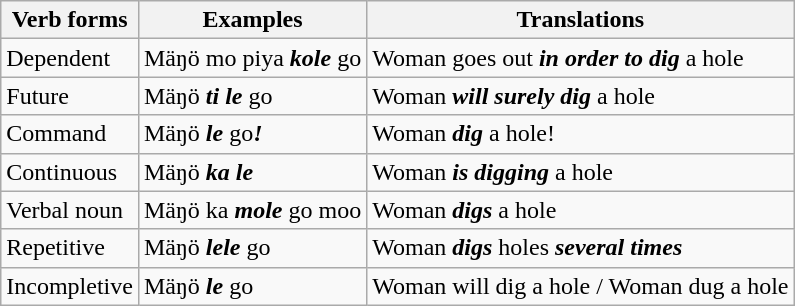<table class="wikitable">
<tr>
<th>Verb  forms</th>
<th>Examples</th>
<th>Translations</th>
</tr>
<tr>
<td>Dependent</td>
<td>Mäŋö  mo piya <strong><em>kole</em></strong> go</td>
<td>Woman  goes out <strong><em>in order to dig</em></strong> a hole</td>
</tr>
<tr>
<td>Future</td>
<td>Mäŋö  <strong><em>ti le</em></strong> go</td>
<td>Woman  <strong><em>will surely dig</em></strong> a hole</td>
</tr>
<tr>
<td>Command</td>
<td>Mäŋö  <strong><em>le</em></strong> go<strong><em>!</em></strong></td>
<td>Woman  <strong><em>dig</em></strong> a hole!</td>
</tr>
<tr>
<td>Continuous</td>
<td>Mäŋö  <strong><em>ka</em></strong> <strong><em>le</em></strong></td>
<td>Woman  <strong><em>is digging</em></strong> a hole</td>
</tr>
<tr>
<td>Verbal  noun</td>
<td>Mäŋö  ka <strong><em>mole</em></strong> go moo</td>
<td>Woman  <strong><em>digs</em></strong> a hole</td>
</tr>
<tr>
<td>Repetitive</td>
<td>Mäŋö  <strong><em>lele</em></strong> go</td>
<td>Woman  <strong><em>digs</em></strong> holes <strong><em>several times</em></strong></td>
</tr>
<tr>
<td>Incompletive</td>
<td>Mäŋö  <strong><em>le</em></strong> go</td>
<td>Woman  will dig a hole / Woman dug a hole</td>
</tr>
</table>
